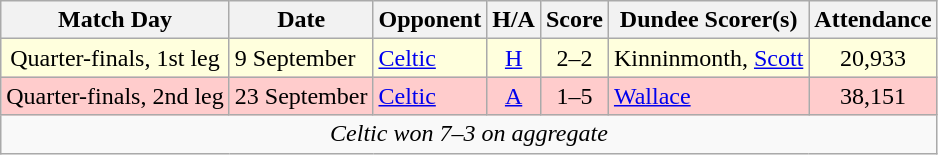<table class="wikitable" style="text-align:center">
<tr>
<th>Match Day</th>
<th>Date</th>
<th>Opponent</th>
<th>H/A</th>
<th>Score</th>
<th>Dundee Scorer(s)</th>
<th>Attendance</th>
</tr>
<tr bgcolor="#FFFFDD">
<td>Quarter-finals, 1st leg</td>
<td align="left">9 September</td>
<td align="left"><a href='#'>Celtic</a></td>
<td><a href='#'>H</a></td>
<td>2–2</td>
<td align="left">Kinninmonth, <a href='#'>Scott</a></td>
<td>20,933</td>
</tr>
<tr bgcolor="#FFCCCC">
<td>Quarter-finals, 2nd leg</td>
<td align="left">23 September</td>
<td align="left"><a href='#'>Celtic</a></td>
<td><a href='#'>A</a></td>
<td>1–5</td>
<td align="left"><a href='#'>Wallace</a></td>
<td>38,151</td>
</tr>
<tr>
<td colspan="7"><em>Celtic won 7–3 on aggregate</em></td>
</tr>
</table>
